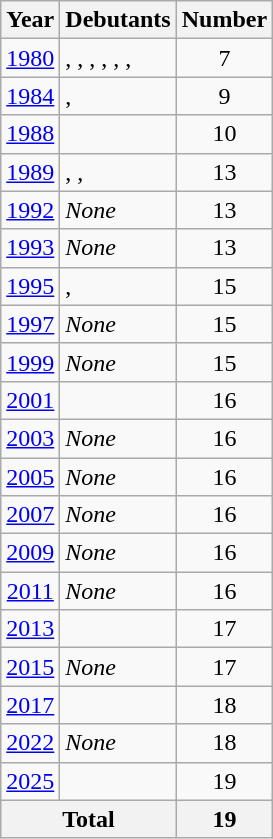<table class="wikitable" style="text-align:center;">
<tr>
<th>Year</th>
<th>Debutants</th>
<th>Number</th>
</tr>
<tr>
<td valign=top><a href='#'>1980</a></td>
<td align=left>, , , , , , </td>
<td>7</td>
</tr>
<tr>
<td valign=top><a href='#'>1984</a></td>
<td align=left>, </td>
<td>9</td>
</tr>
<tr>
<td valign=top><a href='#'>1988</a></td>
<td align=left></td>
<td>10</td>
</tr>
<tr>
<td valign=top><a href='#'>1989</a></td>
<td align=left>, , </td>
<td>13</td>
</tr>
<tr>
<td valign=top><a href='#'>1992</a></td>
<td align=left><em>None</em></td>
<td>13</td>
</tr>
<tr>
<td valign=top><a href='#'>1993</a></td>
<td align=left><em>None</em></td>
<td>13</td>
</tr>
<tr>
<td valign=top><a href='#'>1995</a></td>
<td align=left>, </td>
<td>15</td>
</tr>
<tr>
<td valign=top><a href='#'>1997</a></td>
<td align=left><em>None</em></td>
<td>15</td>
</tr>
<tr>
<td valign=top><a href='#'>1999</a></td>
<td align=left><em>None</em></td>
<td>15</td>
</tr>
<tr>
<td valign=top><a href='#'>2001</a></td>
<td align=left></td>
<td>16</td>
</tr>
<tr>
<td valign=top><a href='#'>2003</a></td>
<td align=left><em>None</em></td>
<td>16</td>
</tr>
<tr>
<td valign=top><a href='#'>2005</a></td>
<td align=left><em>None</em></td>
<td>16</td>
</tr>
<tr>
<td valign=top><a href='#'>2007</a></td>
<td align=left><em>None</em></td>
<td>16</td>
</tr>
<tr>
<td valign=top><a href='#'>2009</a></td>
<td align=left><em>None</em></td>
<td>16</td>
</tr>
<tr>
<td valign=top><a href='#'>2011</a></td>
<td align=left><em>None</em></td>
<td>16</td>
</tr>
<tr>
<td valign=top><a href='#'>2013</a></td>
<td align=left></td>
<td>17</td>
</tr>
<tr>
<td valign=top><a href='#'>2015</a></td>
<td align=left><em>None</em></td>
<td>17</td>
</tr>
<tr>
<td valign=top><a href='#'>2017</a></td>
<td align=left></td>
<td>18</td>
</tr>
<tr>
<td valign=top><a href='#'>2022</a></td>
<td align=left><em>None</em></td>
<td>18</td>
</tr>
<tr>
<td valign=top><a href='#'>2025</a></td>
<td align=left></td>
<td>19</td>
</tr>
<tr>
<th colspan=2>Total</th>
<th>19</th>
</tr>
</table>
